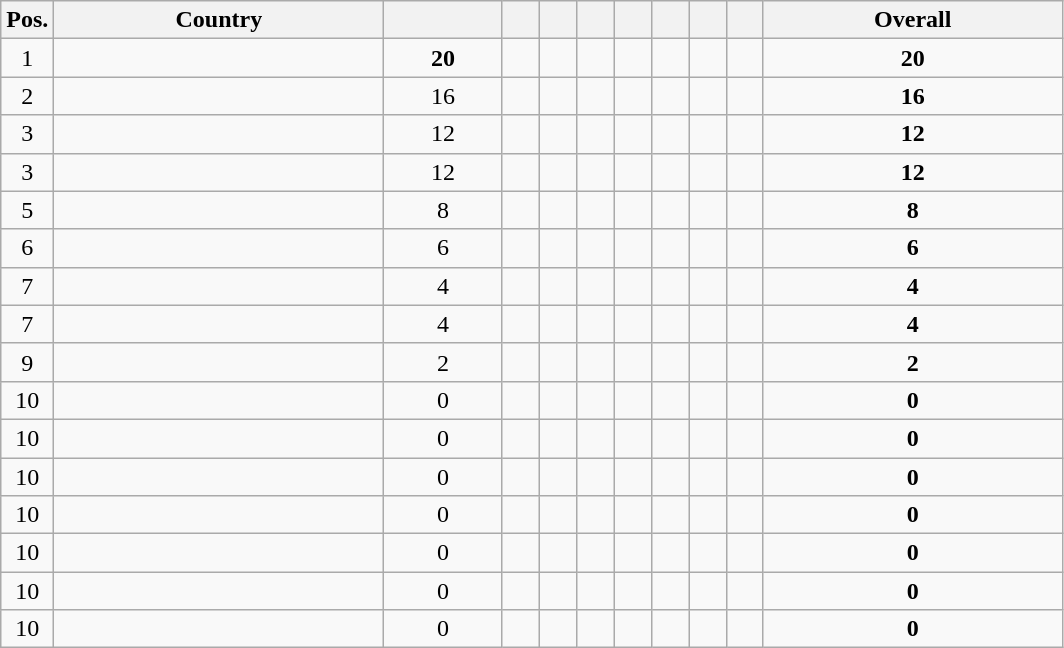<table class="wikitable" style="text-align:center;">
<tr>
<th width=5%>Pos.</th>
<th>Country</th>
<th></th>
<th></th>
<th></th>
<th></th>
<th></th>
<th></th>
<th></th>
<th></th>
<th>Overall</th>
</tr>
<tr>
<td>1</td>
<td align=left></td>
<td><strong>20</strong></td>
<td></td>
<td></td>
<td></td>
<td></td>
<td></td>
<td></td>
<td></td>
<td><strong>20</strong></td>
</tr>
<tr>
<td>2</td>
<td align=left></td>
<td>16</td>
<td></td>
<td></td>
<td></td>
<td></td>
<td></td>
<td></td>
<td></td>
<td><strong>16</strong></td>
</tr>
<tr>
<td>3</td>
<td align=left></td>
<td>12</td>
<td></td>
<td></td>
<td></td>
<td></td>
<td></td>
<td></td>
<td></td>
<td><strong>12</strong></td>
</tr>
<tr>
<td>3</td>
<td align=left></td>
<td>12</td>
<td></td>
<td></td>
<td></td>
<td></td>
<td></td>
<td></td>
<td></td>
<td><strong>12</strong></td>
</tr>
<tr>
<td>5</td>
<td align=left></td>
<td>8</td>
<td></td>
<td></td>
<td></td>
<td></td>
<td></td>
<td></td>
<td></td>
<td><strong>8</strong></td>
</tr>
<tr>
<td>6</td>
<td align=left></td>
<td>6</td>
<td></td>
<td></td>
<td></td>
<td></td>
<td></td>
<td></td>
<td></td>
<td><strong>6</strong></td>
</tr>
<tr>
<td>7</td>
<td align=left></td>
<td>4</td>
<td></td>
<td></td>
<td></td>
<td></td>
<td></td>
<td></td>
<td></td>
<td><strong>4</strong></td>
</tr>
<tr>
<td>7</td>
<td align=left></td>
<td>4</td>
<td></td>
<td></td>
<td></td>
<td></td>
<td></td>
<td></td>
<td></td>
<td><strong>4</strong></td>
</tr>
<tr>
<td>9</td>
<td align=left></td>
<td>2</td>
<td></td>
<td></td>
<td></td>
<td></td>
<td></td>
<td></td>
<td></td>
<td><strong>2</strong></td>
</tr>
<tr>
<td>10</td>
<td align=left></td>
<td>0</td>
<td></td>
<td></td>
<td></td>
<td></td>
<td></td>
<td></td>
<td></td>
<td><strong>0</strong></td>
</tr>
<tr>
<td>10</td>
<td align=left></td>
<td>0</td>
<td></td>
<td></td>
<td></td>
<td></td>
<td></td>
<td></td>
<td></td>
<td><strong>0</strong></td>
</tr>
<tr>
<td>10</td>
<td align=left></td>
<td>0</td>
<td></td>
<td></td>
<td></td>
<td></td>
<td></td>
<td></td>
<td></td>
<td><strong>0</strong></td>
</tr>
<tr>
<td>10</td>
<td align=left></td>
<td>0</td>
<td></td>
<td></td>
<td></td>
<td></td>
<td></td>
<td></td>
<td></td>
<td><strong>0</strong></td>
</tr>
<tr>
<td>10</td>
<td align=left></td>
<td>0</td>
<td></td>
<td></td>
<td></td>
<td></td>
<td></td>
<td></td>
<td></td>
<td><strong>0</strong></td>
</tr>
<tr>
<td>10</td>
<td align=left></td>
<td>0</td>
<td></td>
<td></td>
<td></td>
<td></td>
<td></td>
<td></td>
<td></td>
<td><strong>0</strong></td>
</tr>
<tr>
<td>10</td>
<td align=left></td>
<td>0</td>
<td></td>
<td></td>
<td></td>
<td></td>
<td></td>
<td></td>
<td></td>
<td><strong>0</strong></td>
</tr>
</table>
